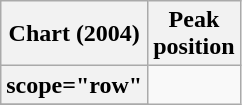<table class="wikitable sortable plainrowheaders">
<tr>
<th scope="col">Chart (2004)</th>
<th scope="col">Peak<br>position</th>
</tr>
<tr>
<th>scope="row"</th>
</tr>
<tr>
</tr>
</table>
